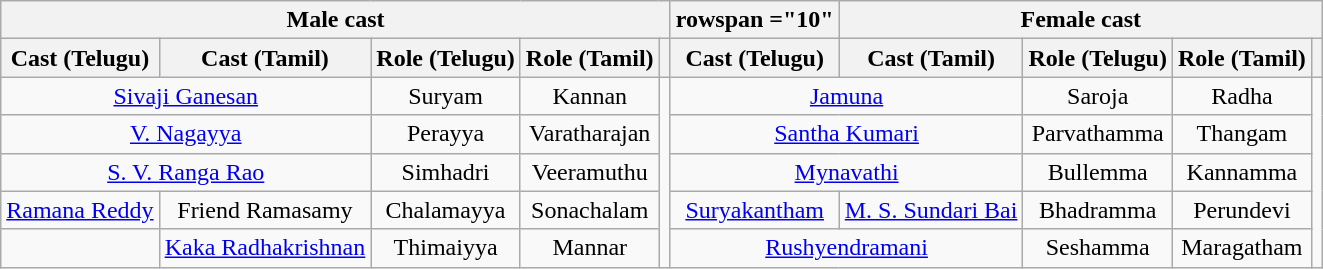<table class="wikitable">
<tr>
<th colspan="5">Male cast</th>
<th>rowspan ="10" </th>
<th colspan="5">Female cast</th>
</tr>
<tr>
<th>Cast (Telugu)</th>
<th>Cast (Tamil)</th>
<th>Role (Telugu)</th>
<th>Role (Tamil)</th>
<th scope="col" class="unsortable" ></th>
<th>Cast (Telugu)</th>
<th>Cast (Tamil)</th>
<th>Role (Telugu)</th>
<th>Role (Tamil)</th>
<th scope="col" class="unsortable" ></th>
</tr>
<tr>
<td colspan="2" style="text-align:center;"><a href='#'>Sivaji Ganesan</a></td>
<td style="text-align:center;">Suryam</td>
<td style="text-align:center;">Kannan</td>
<td rowspan="5"></td>
<td colspan="2" style="text-align:center;"><a href='#'>Jamuna</a></td>
<td style="text-align:center;">Saroja</td>
<td style="text-align:center;">Radha</td>
<td rowspan="5"></td>
</tr>
<tr>
<td colspan="2" style="text-align:center;"><a href='#'>V. Nagayya</a></td>
<td style="text-align:center;">Perayya</td>
<td style="text-align:center;">Varatharajan</td>
<td colspan="2" style="text-align:center;"><a href='#'>Santha Kumari</a></td>
<td style="text-align:center;">Parvathamma</td>
<td style="text-align:center;">Thangam</td>
</tr>
<tr>
<td colspan="2" style="text-align:center;"><a href='#'>S. V. Ranga Rao</a></td>
<td style="text-align:center;">Simhadri</td>
<td style="text-align:center;">Veeramuthu</td>
<td colspan="2" style="text-align:center;"><a href='#'>Mynavathi</a></td>
<td style="text-align:center;">Bullemma</td>
<td style="text-align:center;">Kannamma</td>
</tr>
<tr>
<td style="text-align:center;"><a href='#'>Ramana Reddy</a></td>
<td style="text-align:center;">Friend Ramasamy</td>
<td style="text-align:center;">Chalamayya</td>
<td style="text-align:center;">Sonachalam</td>
<td style="text-align:center;"><a href='#'>Suryakantham</a></td>
<td style="text-align:center;"><a href='#'>M. S. Sundari Bai</a></td>
<td style="text-align:center;">Bhadramma</td>
<td style="text-align:center;">Perundevi</td>
</tr>
<tr>
<td style="text-align:center;"></td>
<td style="text-align:center;"><a href='#'>Kaka Radhakrishnan</a></td>
<td style="text-align:center;">Thimaiyya</td>
<td style="text-align:center;">Mannar</td>
<td colspan="2" style="text-align:center;"><a href='#'>Rushyendramani</a></td>
<td style="text-align:center;">Seshamma</td>
<td style="text-align:center;">Maragatham</td>
</tr>
</table>
